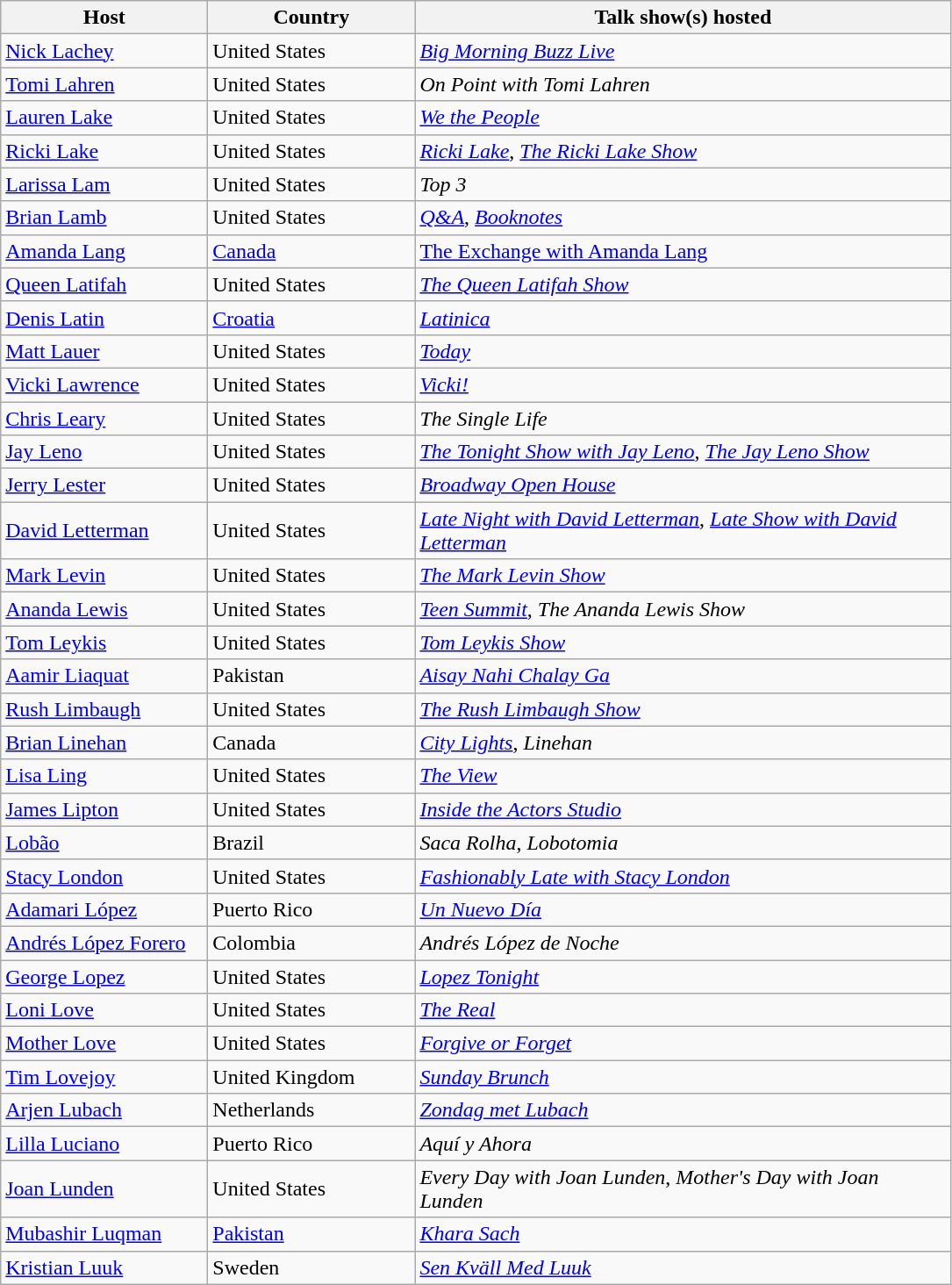<table class="wikitable">
<tr>
<th width="150">Host</th>
<th width="150">Country</th>
<th width="400">Talk show(s) hosted</th>
</tr>
<tr>
<td><a href='#'>Nick Lachey</a></td>
<td> United States</td>
<td><em><a href='#'>Big Morning Buzz Live</a></em></td>
</tr>
<tr>
<td><a href='#'>Tomi Lahren</a></td>
<td> United States</td>
<td><em>On Point with Tomi Lahren</em></td>
</tr>
<tr>
<td><a href='#'>Lauren Lake</a></td>
<td> United States</td>
<td><em><a href='#'>We the People</a></em></td>
</tr>
<tr>
<td><a href='#'>Ricki Lake</a></td>
<td> United States</td>
<td><em><a href='#'>Ricki Lake</a></em>, <em><a href='#'>The Ricki Lake Show</a></em></td>
</tr>
<tr>
<td><a href='#'>Larissa Lam</a></td>
<td> United States</td>
<td><em>Top 3</em></td>
</tr>
<tr>
<td><a href='#'>Brian Lamb</a></td>
<td> United States</td>
<td><em><a href='#'>Q&A</a></em>, <em><a href='#'>Booknotes</a></em></td>
</tr>
<tr>
<td><a href='#'>Amanda Lang</a></td>
<td> <a href='#'>Canada</a></td>
<td><a href='#'>The Exchange with Amanda Lang</a></td>
</tr>
<tr>
<td><a href='#'>Queen Latifah</a></td>
<td> United States</td>
<td><em><a href='#'>The Queen Latifah Show</a></em></td>
</tr>
<tr>
<td><a href='#'>Denis Latin</a></td>
<td> <a href='#'>Croatia</a></td>
<td><em><a href='#'>Latinica</a></em></td>
</tr>
<tr>
<td><a href='#'>Matt Lauer</a></td>
<td> United States</td>
<td><em><a href='#'>Today</a></em></td>
</tr>
<tr>
<td><a href='#'>Vicki Lawrence</a></td>
<td> United States</td>
<td><em><a href='#'>Vicki!</a></em></td>
</tr>
<tr>
<td><a href='#'>Chris Leary</a></td>
<td> United States</td>
<td><em>The Single Life</em></td>
</tr>
<tr>
<td><a href='#'>Jay Leno</a></td>
<td> United States</td>
<td><em><a href='#'>The Tonight Show with Jay Leno</a></em>, <em><a href='#'>The Jay Leno Show</a></em></td>
</tr>
<tr>
<td><a href='#'>Jerry Lester</a></td>
<td> United States</td>
<td><em><a href='#'>Broadway Open House</a></em></td>
</tr>
<tr>
<td><a href='#'>David Letterman</a></td>
<td> United States</td>
<td><em><a href='#'>Late Night with David Letterman</a></em>, <em><a href='#'>Late Show with David Letterman</a></em></td>
</tr>
<tr>
<td><a href='#'>Mark Levin</a></td>
<td> United States</td>
<td><em> <a href='#'>The Mark Levin Show</a> </em></td>
</tr>
<tr>
<td><a href='#'>Ananda Lewis</a></td>
<td> United States</td>
<td><em><a href='#'>Teen Summit</a></em>, <em>The Ananda Lewis Show</em></td>
</tr>
<tr>
<td><a href='#'>Tom Leykis</a></td>
<td> United States</td>
<td><em><a href='#'>Tom Leykis Show</a></em></td>
</tr>
<tr>
<td><a href='#'>Aamir Liaquat</a></td>
<td> Pakistan</td>
<td><em><a href='#'>Aisay Nahi Chalay Ga</a></em></td>
</tr>
<tr>
<td><a href='#'>Rush Limbaugh</a></td>
<td> United States</td>
<td><em><a href='#'>The Rush Limbaugh Show</a></em></td>
</tr>
<tr>
<td><a href='#'>Brian Linehan</a></td>
<td> Canada</td>
<td><em><a href='#'>City Lights</a></em>, <em>Linehan</em></td>
</tr>
<tr>
<td><a href='#'>Lisa Ling</a></td>
<td> United States</td>
<td><em><a href='#'>The View</a></em></td>
</tr>
<tr>
<td><a href='#'>James Lipton</a></td>
<td> United States</td>
<td><em><a href='#'>Inside the Actors Studio</a></em></td>
</tr>
<tr>
<td><a href='#'>Lobão</a></td>
<td> Brazil</td>
<td><em>Saca Rolha</em>, <em>Lobotomia</em></td>
</tr>
<tr>
<td><a href='#'>Stacy London</a></td>
<td> United States</td>
<td><em><a href='#'>Fashionably Late with Stacy London</a></em></td>
</tr>
<tr>
<td><a href='#'>Adamari López</a></td>
<td> Puerto Rico</td>
<td><em><a href='#'>Un Nuevo Día</a></em></td>
</tr>
<tr>
<td><a href='#'>Andrés López Forero</a></td>
<td> Colombia</td>
<td><em>Andrés López de Noche</em></td>
</tr>
<tr>
<td><a href='#'>George Lopez</a></td>
<td> United States</td>
<td><em><a href='#'>Lopez Tonight</a></em></td>
</tr>
<tr>
<td><a href='#'>Loni Love</a></td>
<td> United States</td>
<td><em><a href='#'>The Real</a></em></td>
</tr>
<tr>
<td><a href='#'>Mother Love</a></td>
<td> United States</td>
<td><em><a href='#'>Forgive or Forget</a></em></td>
</tr>
<tr>
<td><a href='#'>Tim Lovejoy</a></td>
<td> United Kingdom</td>
<td><em><a href='#'>Sunday Brunch</a></em></td>
</tr>
<tr>
<td><a href='#'>Arjen Lubach</a></td>
<td> Netherlands</td>
<td><em><a href='#'>Zondag met Lubach</a></em></td>
</tr>
<tr>
<td><a href='#'>Lilla Luciano</a></td>
<td> Puerto Rico</td>
<td><em>Aquí y Ahora</em></td>
</tr>
<tr>
<td><a href='#'>Joan Lunden</a></td>
<td> United States</td>
<td><em>Every Day with Joan Lunden</em>, <em>Mother's Day with Joan Lunden</em></td>
</tr>
<tr>
<td><a href='#'>Mubashir Luqman</a></td>
<td> <a href='#'>Pakistan</a></td>
<td><em><a href='#'>Khara Sach</a></em></td>
</tr>
<tr>
<td><a href='#'>Kristian Luuk</a></td>
<td> Sweden</td>
<td><em><a href='#'>Sen Kväll Med Luuk</a></em></td>
</tr>
</table>
